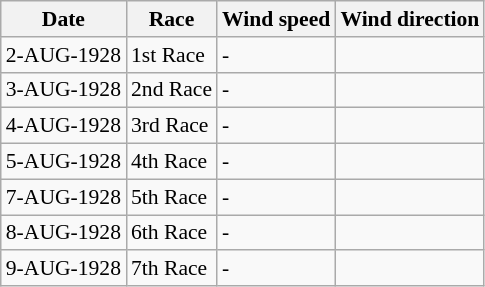<table class="wikitable" style="text-align:left; font-size:90%">
<tr>
<th>Date</th>
<th>Race</th>
<th>Wind speed</th>
<th>Wind direction</th>
</tr>
<tr>
<td>2-AUG-1928</td>
<td>1st Race</td>
<td> -<br></td>
<td align=center></td>
</tr>
<tr>
<td>3-AUG-1928</td>
<td>2nd Race</td>
<td> -<br></td>
<td align=center></td>
</tr>
<tr>
<td>4-AUG-1928</td>
<td>3rd Race</td>
<td> -<br></td>
<td align=center></td>
</tr>
<tr>
<td>5-AUG-1928</td>
<td>4th  Race</td>
<td> -<br></td>
<td align=center></td>
</tr>
<tr>
<td>7-AUG-1928</td>
<td>5th  Race</td>
<td> -<br></td>
<td align=center></td>
</tr>
<tr>
<td>8-AUG-1928</td>
<td>6th  Race</td>
<td> -<br></td>
<td align=center></td>
</tr>
<tr>
<td>9-AUG-1928</td>
<td>7th  Race</td>
<td> -<br></td>
<td align=center></td>
</tr>
</table>
